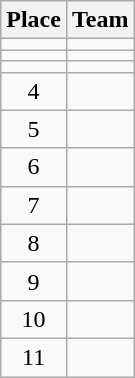<table class="wikitable">
<tr>
<th scope="col">Place</th>
<th scope="col">Team</th>
</tr>
<tr>
<td align=center></td>
<td></td>
</tr>
<tr>
<td align=center></td>
<td></td>
</tr>
<tr>
<td align=center></td>
<td></td>
</tr>
<tr>
<td align=center>4</td>
<td></td>
</tr>
<tr>
<td align=center>5</td>
<td></td>
</tr>
<tr>
<td align=center>6</td>
<td></td>
</tr>
<tr>
<td align=center>7</td>
<td></td>
</tr>
<tr>
<td align=center>8</td>
<td></td>
</tr>
<tr>
<td align=center>9</td>
<td></td>
</tr>
<tr>
<td align=center>10</td>
<td></td>
</tr>
<tr>
<td align=center>11</td>
<td></td>
</tr>
</table>
